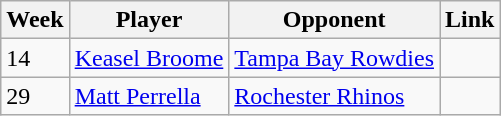<table class=wikitable>
<tr>
<th>Week</th>
<th>Player</th>
<th>Opponent</th>
<th>Link</th>
</tr>
<tr>
<td>14</td>
<td> <a href='#'>Keasel Broome</a></td>
<td><a href='#'>Tampa Bay Rowdies</a></td>
<td></td>
</tr>
<tr>
<td>29</td>
<td> <a href='#'>Matt Perrella</a></td>
<td><a href='#'>Rochester Rhinos</a></td>
<td></td>
</tr>
</table>
